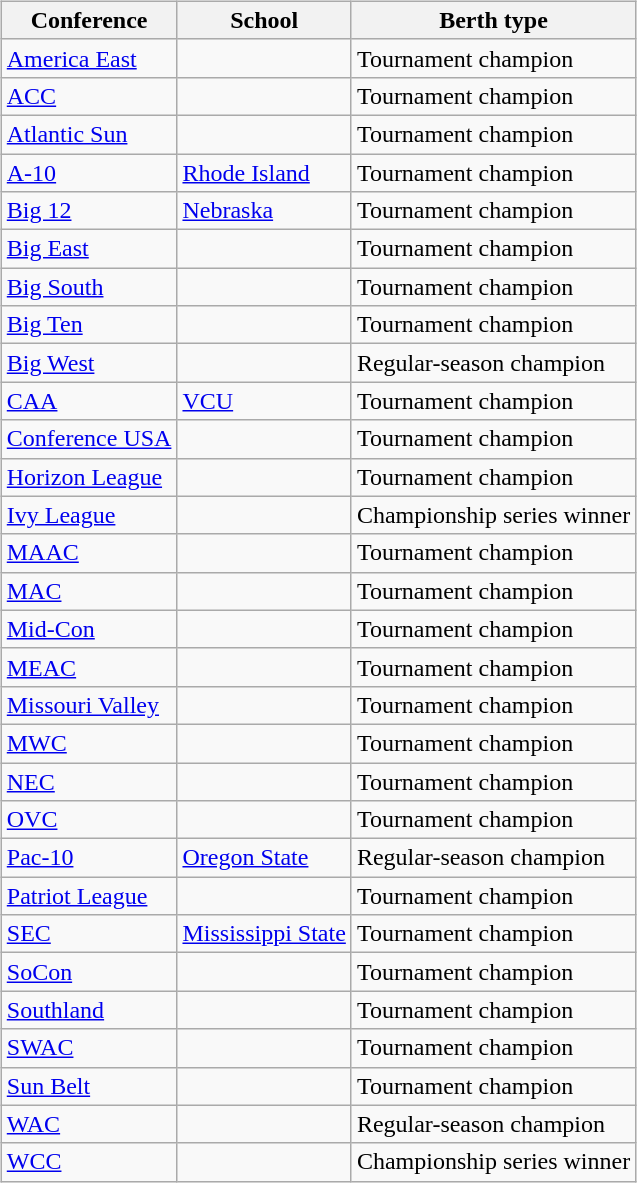<table>
<tr>
<td valign=top><br><table class="wikitable sortable">
<tr>
<th>Conference</th>
<th>School</th>
<th>Berth type</th>
</tr>
<tr>
<td><a href='#'>America East</a></td>
<td></td>
<td>Tournament champion</td>
</tr>
<tr>
<td><a href='#'>ACC</a></td>
<td></td>
<td>Tournament champion</td>
</tr>
<tr>
<td><a href='#'>Atlantic Sun</a></td>
<td></td>
<td>Tournament champion</td>
</tr>
<tr>
<td><a href='#'>A-10</a></td>
<td><a href='#'>Rhode Island</a></td>
<td>Tournament champion</td>
</tr>
<tr>
<td><a href='#'>Big 12</a></td>
<td><a href='#'>Nebraska</a></td>
<td>Tournament champion</td>
</tr>
<tr>
<td><a href='#'>Big East</a></td>
<td></td>
<td>Tournament champion</td>
</tr>
<tr>
<td><a href='#'>Big South</a></td>
<td></td>
<td>Tournament champion</td>
</tr>
<tr>
<td><a href='#'>Big Ten</a></td>
<td></td>
<td>Tournament champion</td>
</tr>
<tr>
<td><a href='#'>Big West</a></td>
<td></td>
<td>Regular-season champion</td>
</tr>
<tr>
<td><a href='#'>CAA</a></td>
<td><a href='#'>VCU</a></td>
<td>Tournament champion</td>
</tr>
<tr>
<td><a href='#'>Conference USA</a></td>
<td></td>
<td>Tournament champion</td>
</tr>
<tr>
<td><a href='#'>Horizon League</a></td>
<td></td>
<td>Tournament champion</td>
</tr>
<tr>
<td><a href='#'>Ivy League</a></td>
<td></td>
<td>Championship series winner</td>
</tr>
<tr>
<td><a href='#'>MAAC</a></td>
<td></td>
<td>Tournament champion</td>
</tr>
<tr>
<td><a href='#'>MAC</a></td>
<td></td>
<td>Tournament champion</td>
</tr>
<tr>
<td><a href='#'>Mid-Con</a></td>
<td></td>
<td>Tournament champion</td>
</tr>
<tr>
<td><a href='#'>MEAC</a></td>
<td></td>
<td>Tournament champion</td>
</tr>
<tr>
<td><a href='#'>Missouri Valley</a></td>
<td></td>
<td>Tournament champion</td>
</tr>
<tr>
<td><a href='#'>MWC</a></td>
<td></td>
<td>Tournament champion</td>
</tr>
<tr>
<td><a href='#'>NEC</a></td>
<td></td>
<td>Tournament champion</td>
</tr>
<tr>
<td><a href='#'>OVC</a></td>
<td></td>
<td>Tournament champion</td>
</tr>
<tr>
<td><a href='#'>Pac-10</a></td>
<td><a href='#'>Oregon State</a></td>
<td>Regular-season champion</td>
</tr>
<tr>
<td><a href='#'>Patriot League</a></td>
<td></td>
<td>Tournament champion</td>
</tr>
<tr>
<td><a href='#'>SEC</a></td>
<td><a href='#'>Mississippi State</a></td>
<td>Tournament champion</td>
</tr>
<tr>
<td><a href='#'>SoCon</a></td>
<td></td>
<td>Tournament champion</td>
</tr>
<tr>
<td><a href='#'>Southland</a></td>
<td></td>
<td>Tournament champion</td>
</tr>
<tr>
<td><a href='#'>SWAC</a></td>
<td></td>
<td>Tournament champion</td>
</tr>
<tr>
<td><a href='#'>Sun Belt</a></td>
<td></td>
<td>Tournament champion</td>
</tr>
<tr>
<td><a href='#'>WAC</a></td>
<td></td>
<td>Regular-season champion</td>
</tr>
<tr>
<td><a href='#'>WCC</a></td>
<td></td>
<td>Championship series winner</td>
</tr>
</table>
</td>
</tr>
</table>
